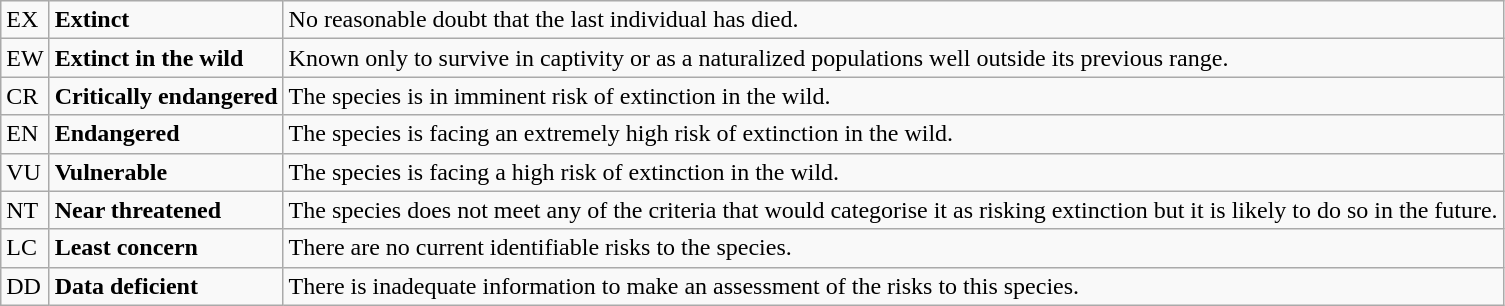<table class="wikitable" style="text-align:left">
<tr>
<td>EX</td>
<td><strong>Extinct</strong></td>
<td>No reasonable doubt that the last individual has died.</td>
</tr>
<tr>
<td>EW</td>
<td><strong>Extinct in the wild</strong></td>
<td>Known only to survive in captivity or as a naturalized populations well outside its previous range.</td>
</tr>
<tr>
<td>CR</td>
<td><strong>Critically endangered</strong></td>
<td>The species is in imminent risk of extinction in the wild.</td>
</tr>
<tr>
<td>EN</td>
<td><strong>Endangered</strong></td>
<td>The species is facing an extremely high risk of extinction in the wild.</td>
</tr>
<tr>
<td>VU</td>
<td><strong>Vulnerable</strong></td>
<td>The species is facing a high risk of extinction in the wild.</td>
</tr>
<tr>
<td>NT</td>
<td><strong>Near threatened</strong></td>
<td>The species does not meet any of the criteria that would categorise it as risking extinction but it is likely to do so in the future.</td>
</tr>
<tr>
<td>LC</td>
<td><strong>Least concern</strong></td>
<td>There are no current identifiable risks to the species.</td>
</tr>
<tr>
<td>DD</td>
<td><strong>Data deficient</strong></td>
<td>There is inadequate information to make an assessment of the risks to this species.</td>
</tr>
</table>
